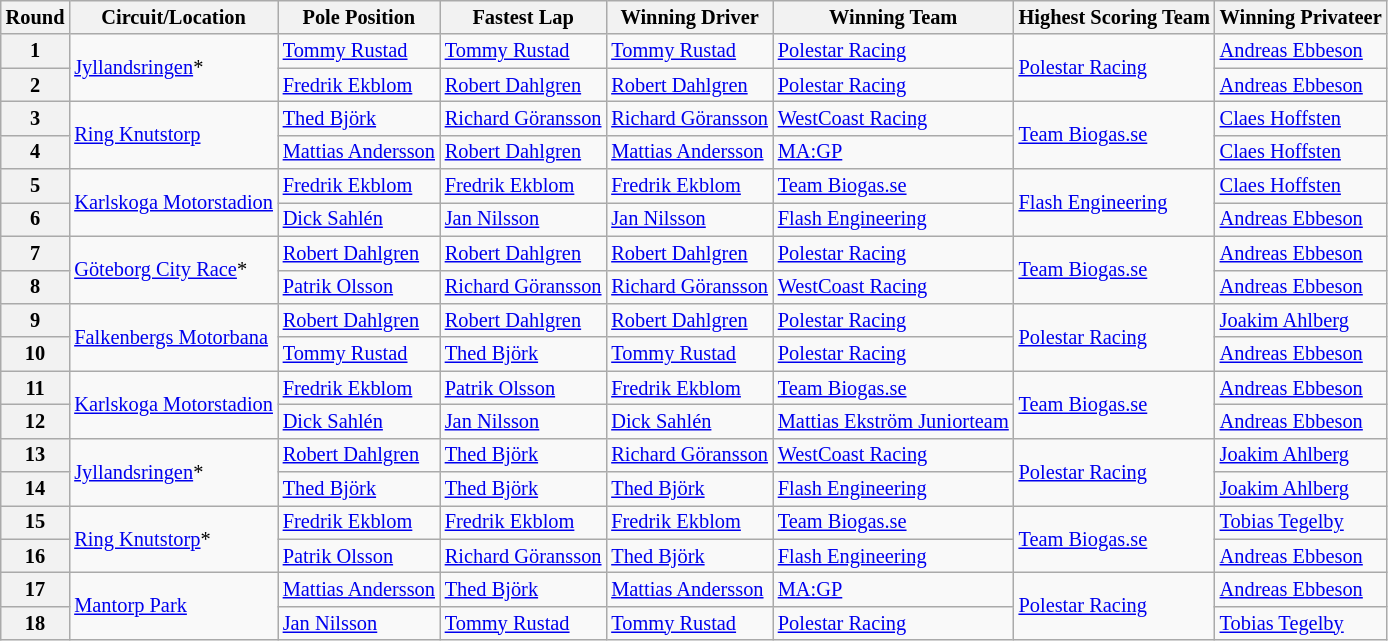<table class="wikitable" style="font-size: 85%">
<tr>
<th>Round</th>
<th>Circuit/Location</th>
<th>Pole Position</th>
<th>Fastest Lap</th>
<th>Winning Driver</th>
<th>Winning Team</th>
<th>Highest Scoring Team</th>
<th>Winning Privateer</th>
</tr>
<tr>
<th>1</th>
<td rowspan=2> <a href='#'>Jyllandsringen</a>*</td>
<td> <a href='#'>Tommy Rustad</a></td>
<td> <a href='#'>Tommy Rustad</a></td>
<td> <a href='#'>Tommy Rustad</a></td>
<td><a href='#'>Polestar Racing</a></td>
<td rowspan=2><a href='#'>Polestar Racing</a></td>
<td> <a href='#'>Andreas Ebbeson</a></td>
</tr>
<tr>
<th>2</th>
<td> <a href='#'>Fredrik Ekblom</a></td>
<td> <a href='#'>Robert Dahlgren</a></td>
<td> <a href='#'>Robert Dahlgren</a></td>
<td><a href='#'>Polestar Racing</a></td>
<td> <a href='#'>Andreas Ebbeson</a></td>
</tr>
<tr>
<th>3</th>
<td rowspan=2> <a href='#'>Ring Knutstorp</a></td>
<td> <a href='#'>Thed Björk</a></td>
<td> <a href='#'>Richard Göransson</a></td>
<td> <a href='#'>Richard Göransson</a></td>
<td><a href='#'>WestCoast Racing</a></td>
<td rowspan=2><a href='#'>Team Biogas.se</a></td>
<td> <a href='#'>Claes Hoffsten</a></td>
</tr>
<tr>
<th>4</th>
<td> <a href='#'>Mattias Andersson</a></td>
<td> <a href='#'>Robert Dahlgren</a></td>
<td> <a href='#'>Mattias Andersson</a></td>
<td><a href='#'>MA:GP</a></td>
<td> <a href='#'>Claes Hoffsten</a></td>
</tr>
<tr>
<th>5</th>
<td rowspan=2> <a href='#'>Karlskoga Motorstadion</a></td>
<td> <a href='#'>Fredrik Ekblom</a></td>
<td> <a href='#'>Fredrik Ekblom</a></td>
<td> <a href='#'>Fredrik Ekblom</a></td>
<td><a href='#'>Team Biogas.se</a></td>
<td rowspan=2><a href='#'>Flash Engineering</a></td>
<td> <a href='#'>Claes Hoffsten</a></td>
</tr>
<tr>
<th>6</th>
<td> <a href='#'>Dick Sahlén</a></td>
<td> <a href='#'>Jan Nilsson</a></td>
<td> <a href='#'>Jan Nilsson</a></td>
<td><a href='#'>Flash Engineering</a></td>
<td> <a href='#'>Andreas Ebbeson</a></td>
</tr>
<tr>
<th>7</th>
<td rowspan=2> <a href='#'>Göteborg City Race</a>*</td>
<td> <a href='#'>Robert Dahlgren</a></td>
<td> <a href='#'>Robert Dahlgren</a></td>
<td> <a href='#'>Robert Dahlgren</a></td>
<td><a href='#'>Polestar Racing</a></td>
<td rowspan=2><a href='#'>Team Biogas.se</a></td>
<td> <a href='#'>Andreas Ebbeson</a></td>
</tr>
<tr>
<th>8</th>
<td> <a href='#'>Patrik Olsson</a></td>
<td> <a href='#'>Richard Göransson</a></td>
<td> <a href='#'>Richard Göransson</a></td>
<td><a href='#'>WestCoast Racing</a></td>
<td> <a href='#'>Andreas Ebbeson</a></td>
</tr>
<tr>
<th>9</th>
<td rowspan=2> <a href='#'>Falkenbergs Motorbana</a></td>
<td> <a href='#'>Robert Dahlgren</a></td>
<td> <a href='#'>Robert Dahlgren</a></td>
<td> <a href='#'>Robert Dahlgren</a></td>
<td><a href='#'>Polestar Racing</a></td>
<td rowspan=2><a href='#'>Polestar Racing</a></td>
<td> <a href='#'>Joakim Ahlberg</a></td>
</tr>
<tr>
<th>10</th>
<td> <a href='#'>Tommy Rustad</a></td>
<td> <a href='#'>Thed Björk</a></td>
<td> <a href='#'>Tommy Rustad</a></td>
<td><a href='#'>Polestar Racing</a></td>
<td> <a href='#'>Andreas Ebbeson</a></td>
</tr>
<tr>
<th>11</th>
<td rowspan=2> <a href='#'>Karlskoga Motorstadion</a></td>
<td> <a href='#'>Fredrik Ekblom</a></td>
<td> <a href='#'>Patrik Olsson</a></td>
<td> <a href='#'>Fredrik Ekblom</a></td>
<td><a href='#'>Team Biogas.se</a></td>
<td rowspan=2><a href='#'>Team Biogas.se</a></td>
<td> <a href='#'>Andreas Ebbeson</a></td>
</tr>
<tr>
<th>12</th>
<td> <a href='#'>Dick Sahlén</a></td>
<td> <a href='#'>Jan Nilsson</a></td>
<td> <a href='#'>Dick Sahlén</a></td>
<td><a href='#'>Mattias Ekström Juniorteam</a></td>
<td> <a href='#'>Andreas Ebbeson</a></td>
</tr>
<tr>
<th>13</th>
<td rowspan=2> <a href='#'>Jyllandsringen</a>*</td>
<td> <a href='#'>Robert Dahlgren</a></td>
<td> <a href='#'>Thed Björk</a></td>
<td> <a href='#'>Richard Göransson</a></td>
<td><a href='#'>WestCoast Racing</a></td>
<td rowspan=2><a href='#'>Polestar Racing</a></td>
<td> <a href='#'>Joakim Ahlberg</a></td>
</tr>
<tr>
<th>14</th>
<td> <a href='#'>Thed Björk</a></td>
<td> <a href='#'>Thed Björk</a></td>
<td> <a href='#'>Thed Björk</a></td>
<td><a href='#'>Flash Engineering</a></td>
<td> <a href='#'>Joakim Ahlberg</a></td>
</tr>
<tr>
<th>15</th>
<td rowspan=2> <a href='#'>Ring Knutstorp</a>*</td>
<td> <a href='#'>Fredrik Ekblom</a></td>
<td> <a href='#'>Fredrik Ekblom</a></td>
<td> <a href='#'>Fredrik Ekblom</a></td>
<td><a href='#'>Team Biogas.se</a></td>
<td rowspan=2><a href='#'>Team Biogas.se</a></td>
<td> <a href='#'>Tobias Tegelby</a></td>
</tr>
<tr>
<th>16</th>
<td> <a href='#'>Patrik Olsson</a></td>
<td> <a href='#'>Richard Göransson</a></td>
<td> <a href='#'>Thed Björk</a></td>
<td><a href='#'>Flash Engineering</a></td>
<td> <a href='#'>Andreas Ebbeson</a></td>
</tr>
<tr>
<th>17</th>
<td rowspan=2> <a href='#'>Mantorp Park</a></td>
<td> <a href='#'>Mattias Andersson</a></td>
<td> <a href='#'>Thed Björk</a></td>
<td> <a href='#'>Mattias Andersson</a></td>
<td><a href='#'>MA:GP</a></td>
<td rowspan=2><a href='#'>Polestar Racing</a></td>
<td> <a href='#'>Andreas Ebbeson</a></td>
</tr>
<tr>
<th>18</th>
<td> <a href='#'>Jan Nilsson</a></td>
<td> <a href='#'>Tommy Rustad</a></td>
<td> <a href='#'>Tommy Rustad</a></td>
<td><a href='#'>Polestar Racing</a></td>
<td> <a href='#'>Tobias Tegelby</a></td>
</tr>
</table>
